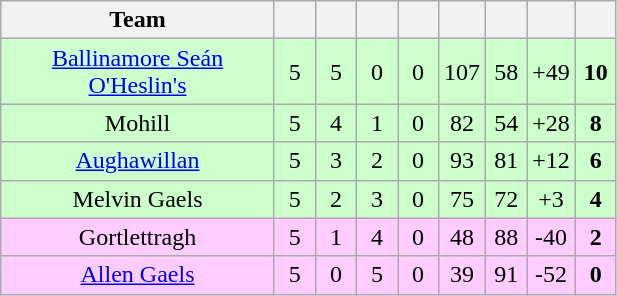<table class="wikitable" style="text-align:center">
<tr>
<th style="width:175px;">Team</th>
<th width="20"></th>
<th width="20"></th>
<th width="20"></th>
<th width="20"></th>
<th width="20"></th>
<th width="20"></th>
<th width="20"></th>
<th width="20"></th>
</tr>
<tr style="background:#cfc;">
<td><a href='#'>Ballinamore Seán O'Heslin's</a></td>
<td>5</td>
<td>5</td>
<td>0</td>
<td>0</td>
<td>107</td>
<td>58</td>
<td>+49</td>
<td><strong>10</strong></td>
</tr>
<tr style="background:#cfc;">
<td>Mohill</td>
<td>5</td>
<td>4</td>
<td>1</td>
<td>0</td>
<td>82</td>
<td>54</td>
<td>+28</td>
<td><strong>8</strong></td>
</tr>
<tr style="background:#cfc;">
<td><a href='#'>Aughawillan</a></td>
<td>5</td>
<td>3</td>
<td>2</td>
<td>0</td>
<td>93</td>
<td>81</td>
<td>+12</td>
<td><strong>6</strong></td>
</tr>
<tr style="background:#cfc;">
<td>Melvin Gaels</td>
<td>5</td>
<td>2</td>
<td>3</td>
<td>0</td>
<td>75</td>
<td>72</td>
<td>+3</td>
<td><strong>4</strong></td>
</tr>
<tr style="background:#fcf;">
<td>Gortlettragh</td>
<td>5</td>
<td>1</td>
<td>4</td>
<td>0</td>
<td>48</td>
<td>88</td>
<td>-40</td>
<td><strong>2</strong></td>
</tr>
<tr style="background:#fcf;">
<td><a href='#'>Allen Gaels</a></td>
<td>5</td>
<td>0</td>
<td>5</td>
<td>0</td>
<td>39</td>
<td>91</td>
<td>-52</td>
<td><strong>0</strong></td>
</tr>
</table>
